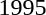<table>
<tr>
<td>1995</td>
<td></td>
<td></td>
<td><br></td>
</tr>
</table>
